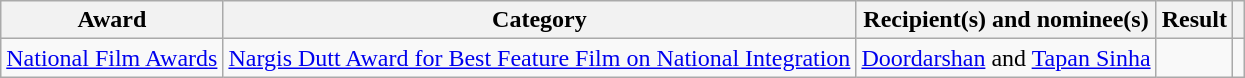<table class="wikitable sortable">
<tr>
<th>Award</th>
<th>Category</th>
<th>Recipient(s) and nominee(s)</th>
<th scope="col" class="unsortable">Result</th>
<th scope="col" class="unsortable"></th>
</tr>
<tr>
<td><a href='#'>National Film Awards</a></td>
<td><a href='#'>Nargis Dutt Award for Best Feature Film on National Integration</a></td>
<td><a href='#'>Doordarshan</a> and <a href='#'>Tapan Sinha</a></td>
<td></td>
<td align="center"></td>
</tr>
</table>
